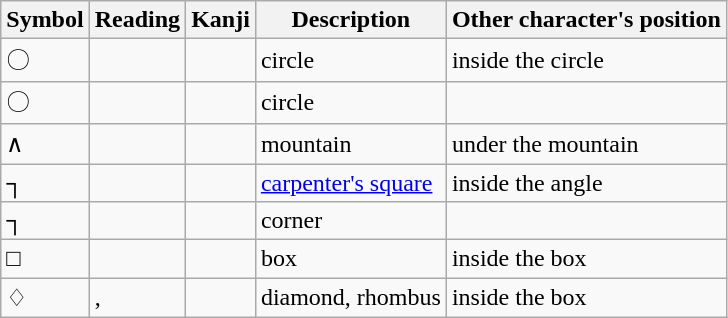<table class="wikitable">
<tr>
<th>Symbol</th>
<th>Reading</th>
<th>Kanji</th>
<th>Description</th>
<th>Other character's position</th>
</tr>
<tr>
<td>〇</td>
<td></td>
<td></td>
<td>circle</td>
<td>inside the circle</td>
</tr>
<tr>
<td>〇</td>
<td></td>
<td></td>
<td>circle</td>
<td></td>
</tr>
<tr>
<td>∧</td>
<td></td>
<td></td>
<td>mountain</td>
<td>under the mountain</td>
</tr>
<tr>
<td>┐</td>
<td></td>
<td></td>
<td><a href='#'>carpenter's square</a></td>
<td>inside the angle</td>
</tr>
<tr>
<td>┐</td>
<td></td>
<td></td>
<td>corner</td>
<td></td>
</tr>
<tr>
<td>□</td>
<td></td>
<td></td>
<td>box</td>
<td>inside the box</td>
</tr>
<tr>
<td>♢</td>
<td>, </td>
<td></td>
<td>diamond, rhombus</td>
<td>inside the box</td>
</tr>
</table>
